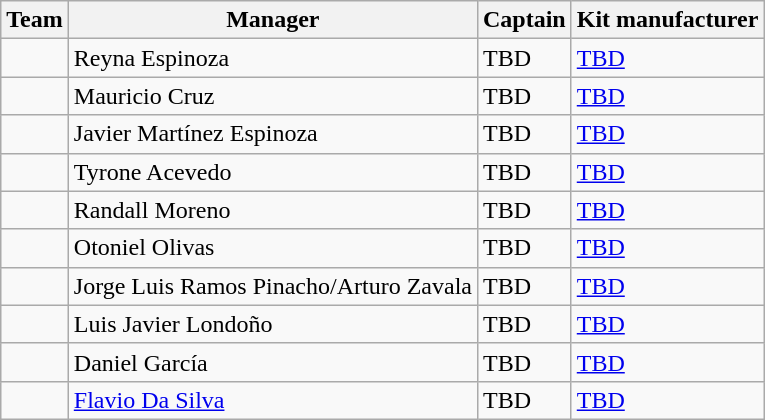<table class="wikitable sortable">
<tr>
<th>Team</th>
<th>Manager</th>
<th>Captain</th>
<th>Kit manufacturer</th>
</tr>
<tr>
<td></td>
<td align="left"> Reyna Espinoza</td>
<td align="left"> TBD</td>
<td><a href='#'>TBD</a></td>
</tr>
<tr>
<td></td>
<td align="left"> Mauricio Cruz</td>
<td align="left"> TBD</td>
<td><a href='#'>TBD</a></td>
</tr>
<tr>
<td></td>
<td align="left"> Javier Martínez Espinoza</td>
<td align="left"> TBD</td>
<td><a href='#'>TBD</a></td>
</tr>
<tr>
<td></td>
<td align="left"> Tyrone Acevedo</td>
<td align="left"> TBD</td>
<td><a href='#'>TBD</a></td>
</tr>
<tr>
<td></td>
<td> Randall Moreno</td>
<td> TBD</td>
<td><a href='#'>TBD</a></td>
</tr>
<tr>
<td></td>
<td align="left"> Otoniel Olivas</td>
<td align="left"> TBD</td>
<td><a href='#'>TBD</a></td>
</tr>
<tr>
<td></td>
<td align="left"> Jorge Luis Ramos Pinacho/Arturo Zavala</td>
<td align="left"> TBD</td>
<td><a href='#'>TBD</a></td>
</tr>
<tr>
<td></td>
<td align="left"> Luis Javier Londoño</td>
<td align="left"> TBD</td>
<td><a href='#'>TBD</a></td>
</tr>
<tr>
<td></td>
<td align="left"> Daniel García</td>
<td align="left"> TBD</td>
<td><a href='#'>TBD</a></td>
</tr>
<tr>
<td></td>
<td align="left"> <a href='#'>Flavio Da Silva</a></td>
<td align="left"> TBD</td>
<td><a href='#'>TBD</a></td>
</tr>
</table>
